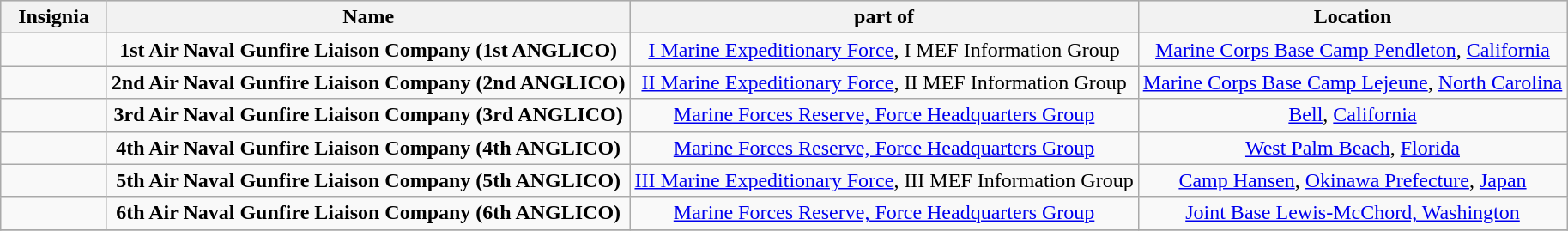<table class="wikitable sortable" style="text-align: center;">
<tr style="background-color: #CCCCCC;">
<th style="width: 75px;"><strong>Insignia</strong></th>
<th><strong> Name</strong></th>
<th><strong>part of</strong></th>
<th><strong>Location</strong></th>
</tr>
<tr>
<td></td>
<td><strong>1st Air Naval Gunfire Liaison Company (1st ANGLICO)</strong></td>
<td><a href='#'>I Marine Expeditionary Force</a>, I MEF Information Group</td>
<td><a href='#'>Marine Corps Base Camp Pendleton</a>, <a href='#'>California</a></td>
</tr>
<tr>
<td></td>
<td><strong>2nd Air Naval Gunfire Liaison Company (2nd ANGLICO)</strong></td>
<td><a href='#'>II Marine Expeditionary Force</a>, II MEF Information Group</td>
<td><a href='#'>Marine Corps Base Camp Lejeune</a>, <a href='#'>North Carolina</a></td>
</tr>
<tr>
<td></td>
<td><strong>3rd Air Naval Gunfire Liaison Company (3rd ANGLICO)</strong></td>
<td><a href='#'>Marine Forces Reserve, Force Headquarters Group</a></td>
<td><a href='#'>Bell</a>, <a href='#'>California</a></td>
</tr>
<tr>
<td></td>
<td><strong>4th Air Naval Gunfire Liaison Company (4th ANGLICO)</strong></td>
<td><a href='#'>Marine Forces Reserve, Force Headquarters Group</a></td>
<td><a href='#'>West Palm Beach</a>, <a href='#'>Florida</a></td>
</tr>
<tr>
<td></td>
<td><strong>5th Air Naval Gunfire Liaison Company (5th ANGLICO)</strong></td>
<td><a href='#'>III Marine Expeditionary Force</a>, III MEF Information Group</td>
<td><a href='#'>Camp Hansen</a>, <a href='#'>Okinawa Prefecture</a>, <a href='#'>Japan</a></td>
</tr>
<tr>
<td></td>
<td><strong>6th Air Naval Gunfire Liaison Company (6th ANGLICO)</strong></td>
<td><a href='#'>Marine Forces Reserve, Force Headquarters Group</a></td>
<td><a href='#'>Joint Base Lewis-McChord, Washington</a></td>
</tr>
<tr>
</tr>
</table>
